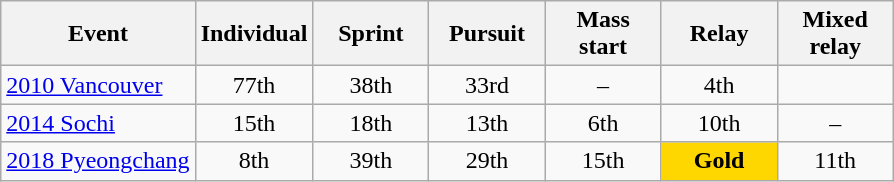<table class="wikitable" style="text-align: center;">
<tr ">
<th>Event</th>
<th style="width:70px;">Individual</th>
<th style="width:70px;">Sprint</th>
<th style="width:70px;">Pursuit</th>
<th style="width:70px;">Mass start</th>
<th style="width:70px;">Relay</th>
<th style="width:70px;">Mixed relay</th>
</tr>
<tr>
<td align=left> <a href='#'>2010 Vancouver</a></td>
<td>77th</td>
<td>38th</td>
<td>33rd</td>
<td>–</td>
<td>4th</td>
<td></td>
</tr>
<tr>
<td align=left> <a href='#'>2014 Sochi</a></td>
<td>15th</td>
<td>18th</td>
<td>13th</td>
<td>6th</td>
<td>10th</td>
<td>–</td>
</tr>
<tr>
<td align=left> <a href='#'>2018 Pyeongchang</a></td>
<td>8th</td>
<td>39th</td>
<td>29th</td>
<td>15th</td>
<td style="background:gold;"><strong>Gold</strong></td>
<td>11th</td>
</tr>
</table>
